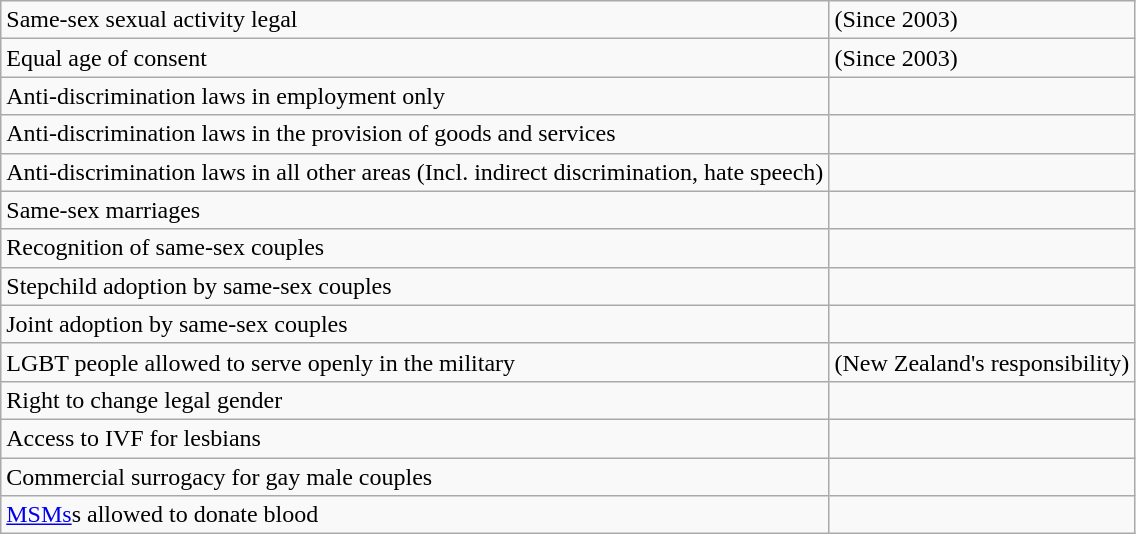<table class="wikitable">
<tr>
<td>Same-sex sexual activity legal</td>
<td> (Since 2003)</td>
</tr>
<tr>
<td>Equal age of consent</td>
<td> (Since 2003)</td>
</tr>
<tr>
<td>Anti-discrimination laws in employment only</td>
<td></td>
</tr>
<tr>
<td>Anti-discrimination laws in the provision of goods and services</td>
<td></td>
</tr>
<tr>
<td>Anti-discrimination laws in all other areas (Incl. indirect discrimination, hate speech)</td>
<td></td>
</tr>
<tr>
<td>Same-sex marriages</td>
<td></td>
</tr>
<tr>
<td>Recognition of same-sex couples</td>
<td></td>
</tr>
<tr>
<td>Stepchild adoption by same-sex couples</td>
<td></td>
</tr>
<tr>
<td>Joint adoption by same-sex couples</td>
<td></td>
</tr>
<tr>
<td>LGBT people allowed to serve openly in the military</td>
<td> (New Zealand's responsibility)</td>
</tr>
<tr>
<td>Right to change legal gender</td>
<td></td>
</tr>
<tr>
<td>Access to IVF for lesbians</td>
<td></td>
</tr>
<tr>
<td>Commercial surrogacy for gay male couples</td>
<td></td>
</tr>
<tr>
<td><a href='#'>MSMs</a>s allowed to donate blood</td>
<td></td>
</tr>
</table>
